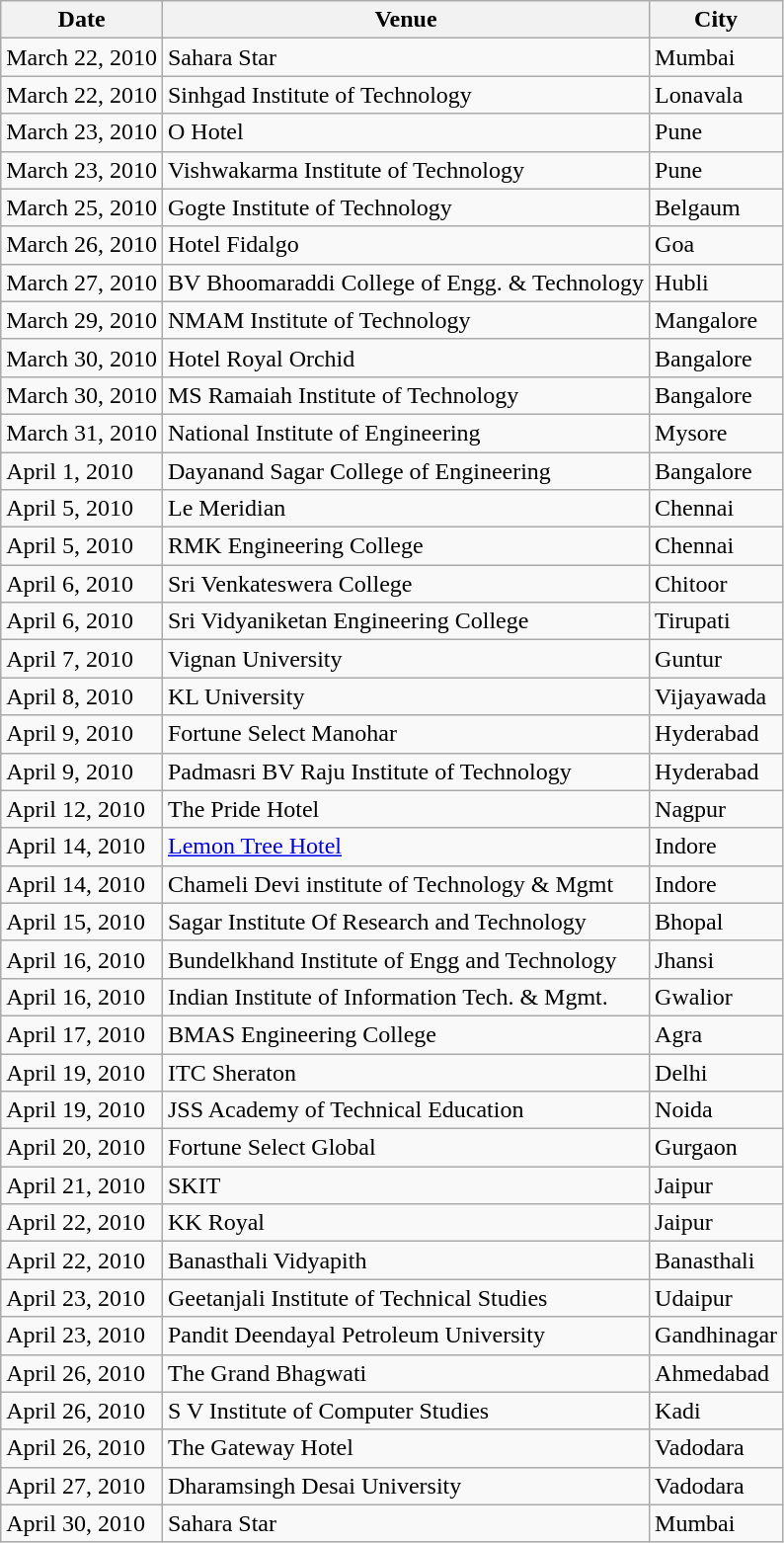<table class="wikitable">
<tr>
<th>Date</th>
<th>Venue</th>
<th>City</th>
</tr>
<tr>
<td>March 22, 2010</td>
<td>Sahara Star</td>
<td>Mumbai</td>
</tr>
<tr>
<td>March 22, 2010</td>
<td>Sinhgad Institute of Technology</td>
<td>Lonavala</td>
</tr>
<tr>
<td>March 23, 2010</td>
<td>O Hotel</td>
<td>Pune</td>
</tr>
<tr>
<td>March 23, 2010</td>
<td>Vishwakarma Institute of Technology</td>
<td>Pune</td>
</tr>
<tr>
<td>March 25, 2010</td>
<td>Gogte Institute of Technology</td>
<td>Belgaum</td>
</tr>
<tr>
<td>March 26, 2010</td>
<td>Hotel Fidalgo</td>
<td>Goa</td>
</tr>
<tr>
<td>March 27, 2010</td>
<td>BV Bhoomaraddi College of Engg. & Technology</td>
<td>Hubli</td>
</tr>
<tr>
<td>March 29, 2010</td>
<td>NMAM Institute of Technology</td>
<td>Mangalore</td>
</tr>
<tr>
<td>March 30, 2010</td>
<td>Hotel Royal Orchid</td>
<td>Bangalore</td>
</tr>
<tr>
<td>March 30, 2010</td>
<td>MS Ramaiah Institute of Technology</td>
<td>Bangalore</td>
</tr>
<tr>
<td>March 31, 2010</td>
<td>National Institute of Engineering</td>
<td>Mysore</td>
</tr>
<tr>
<td>April 1, 2010</td>
<td>Dayanand Sagar College of Engineering</td>
<td>Bangalore</td>
</tr>
<tr>
<td>April 5, 2010</td>
<td>Le Meridian</td>
<td>Chennai</td>
</tr>
<tr>
<td>April 5, 2010</td>
<td>RMK Engineering College</td>
<td>Chennai</td>
</tr>
<tr>
<td>April 6, 2010</td>
<td>Sri Venkateswera College</td>
<td>Chitoor</td>
</tr>
<tr>
<td>April 6, 2010</td>
<td>Sri Vidyaniketan Engineering College</td>
<td>Tirupati</td>
</tr>
<tr>
<td>April 7, 2010</td>
<td>Vignan University</td>
<td>Guntur</td>
</tr>
<tr>
<td>April 8, 2010</td>
<td>KL University</td>
<td>Vijayawada</td>
</tr>
<tr>
<td>April 9, 2010</td>
<td>Fortune Select Manohar</td>
<td>Hyderabad</td>
</tr>
<tr>
<td>April 9, 2010</td>
<td>Padmasri BV Raju Institute of Technology</td>
<td>Hyderabad</td>
</tr>
<tr>
<td>April 12, 2010</td>
<td>The Pride Hotel</td>
<td>Nagpur</td>
</tr>
<tr>
<td>April 14, 2010</td>
<td><a href='#'>Lemon Tree Hotel</a></td>
<td>Indore</td>
</tr>
<tr>
<td>April 14, 2010</td>
<td>Chameli Devi institute of Technology & Mgmt</td>
<td>Indore</td>
</tr>
<tr>
<td>April 15, 2010</td>
<td>Sagar Institute Of Research and Technology</td>
<td>Bhopal</td>
</tr>
<tr>
<td>April 16, 2010</td>
<td>Bundelkhand Institute of Engg and Technology</td>
<td>Jhansi</td>
</tr>
<tr>
<td>April 16, 2010</td>
<td>Indian Institute of Information Tech. & Mgmt.</td>
<td>Gwalior</td>
</tr>
<tr>
<td>April 17, 2010</td>
<td>BMAS Engineering College</td>
<td>Agra</td>
</tr>
<tr>
<td>April 19, 2010</td>
<td>ITC Sheraton</td>
<td>Delhi</td>
</tr>
<tr>
<td>April 19, 2010</td>
<td>JSS Academy of Technical Education</td>
<td>Noida</td>
</tr>
<tr>
<td>April 20, 2010</td>
<td>Fortune Select Global</td>
<td>Gurgaon</td>
</tr>
<tr>
<td>April 21, 2010</td>
<td>SKIT</td>
<td>Jaipur</td>
</tr>
<tr>
<td>April 22, 2010</td>
<td>KK Royal</td>
<td>Jaipur</td>
</tr>
<tr>
<td>April 22, 2010</td>
<td>Banasthali Vidyapith</td>
<td>Banasthali</td>
</tr>
<tr>
<td>April 23, 2010</td>
<td>Geetanjali Institute of Technical Studies</td>
<td>Udaipur</td>
</tr>
<tr>
<td>April 23, 2010</td>
<td>Pandit Deendayal Petroleum University</td>
<td>Gandhinagar</td>
</tr>
<tr>
<td>April 26, 2010</td>
<td>The Grand Bhagwati</td>
<td>Ahmedabad</td>
</tr>
<tr>
<td>April 26, 2010</td>
<td>S V Institute of Computer Studies</td>
<td>Kadi</td>
</tr>
<tr>
<td>April 26, 2010</td>
<td>The Gateway Hotel</td>
<td>Vadodara</td>
</tr>
<tr>
<td>April 27, 2010</td>
<td>Dharamsingh Desai University</td>
<td>Vadodara</td>
</tr>
<tr>
<td>April 30, 2010</td>
<td>Sahara Star</td>
<td>Mumbai</td>
</tr>
</table>
